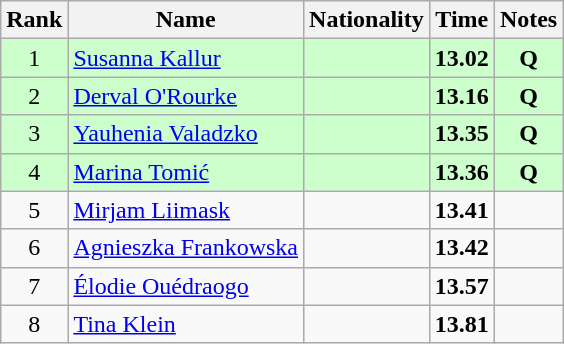<table class="wikitable sortable" style="text-align:center">
<tr>
<th>Rank</th>
<th>Name</th>
<th>Nationality</th>
<th>Time</th>
<th>Notes</th>
</tr>
<tr bgcolor=ccffcc>
<td>1</td>
<td align=left><a href='#'>Susanna Kallur</a></td>
<td align=left></td>
<td><strong>13.02</strong></td>
<td><strong>Q</strong></td>
</tr>
<tr bgcolor=ccffcc>
<td>2</td>
<td align=left><a href='#'>Derval O'Rourke</a></td>
<td align=left></td>
<td><strong>13.16</strong></td>
<td><strong>Q</strong></td>
</tr>
<tr bgcolor=ccffcc>
<td>3</td>
<td align=left><a href='#'>Yauhenia Valadzko</a></td>
<td align=left></td>
<td><strong>13.35</strong></td>
<td><strong>Q</strong></td>
</tr>
<tr bgcolor=ccffcc>
<td>4</td>
<td align=left><a href='#'>Marina Tomić</a></td>
<td align=left></td>
<td><strong>13.36</strong></td>
<td><strong>Q</strong></td>
</tr>
<tr>
<td>5</td>
<td align=left><a href='#'>Mirjam Liimask</a></td>
<td align=left></td>
<td><strong>13.41</strong></td>
<td></td>
</tr>
<tr>
<td>6</td>
<td align=left><a href='#'>Agnieszka Frankowska</a></td>
<td align=left></td>
<td><strong>13.42</strong></td>
<td></td>
</tr>
<tr>
<td>7</td>
<td align=left><a href='#'>Élodie Ouédraogo</a></td>
<td align=left></td>
<td><strong>13.57</strong></td>
<td></td>
</tr>
<tr>
<td>8</td>
<td align=left><a href='#'>Tina Klein</a></td>
<td align=left></td>
<td><strong>13.81</strong></td>
<td></td>
</tr>
</table>
